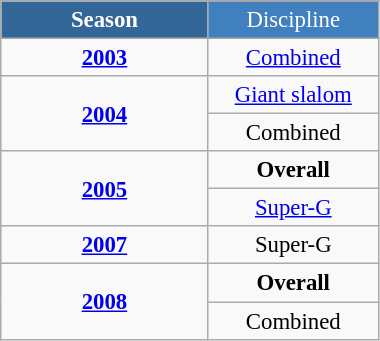<table class="wikitable" style="font-size:95%; text-align:center; border:grey solid 1px; border-collapse:collapse;" width="20%">
<tr style="background-color:#369; color:white;">
<td rowspan="2" colspan="1" width="10%"><strong>Season</strong></td>
</tr>
<tr style="background-color:#4180be; color:white;">
<td width="5%">Discipline</td>
</tr>
<tr>
<td><strong><a href='#'>2003</a></strong></td>
<td><a href='#'>Combined</a></td>
</tr>
<tr>
<td rowspan=2><strong><a href='#'>2004</a></strong></td>
<td><a href='#'>Giant slalom</a></td>
</tr>
<tr>
<td>Combined</td>
</tr>
<tr>
<td rowspan=2><strong><a href='#'>2005</a></strong></td>
<td><strong>Overall</strong></td>
</tr>
<tr>
<td><a href='#'>Super-G</a></td>
</tr>
<tr>
<td><strong><a href='#'>2007</a></strong></td>
<td>Super-G</td>
</tr>
<tr>
<td rowspan=2><strong><a href='#'>2008</a></strong></td>
<td><strong>Overall</strong></td>
</tr>
<tr>
<td>Combined</td>
</tr>
</table>
